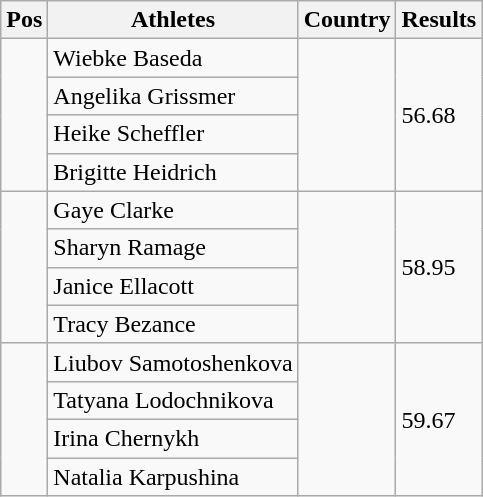<table class="wikitable">
<tr>
<th>Pos</th>
<th>Athletes</th>
<th>Country</th>
<th>Results</th>
</tr>
<tr>
<td rowspan="4"></td>
<td>Wiebke Baseda</td>
<td rowspan="4"></td>
<td rowspan="4">56.68</td>
</tr>
<tr>
<td>Angelika Grissmer</td>
</tr>
<tr>
<td>Heike Scheffler</td>
</tr>
<tr>
<td>Brigitte Heidrich</td>
</tr>
<tr>
<td rowspan="4"></td>
<td>Gaye Clarke</td>
<td rowspan="4"></td>
<td rowspan="4">58.95</td>
</tr>
<tr>
<td>Sharyn Ramage</td>
</tr>
<tr>
<td>Janice Ellacott</td>
</tr>
<tr>
<td>Tracy Bezance</td>
</tr>
<tr>
<td rowspan="4"></td>
<td>Liubov Samotoshenkova</td>
<td rowspan="4"></td>
<td rowspan="4">59.67</td>
</tr>
<tr>
<td>Tatyana Lodochnikova</td>
</tr>
<tr>
<td>Irina Chernykh</td>
</tr>
<tr>
<td>Natalia Karpushina</td>
</tr>
</table>
